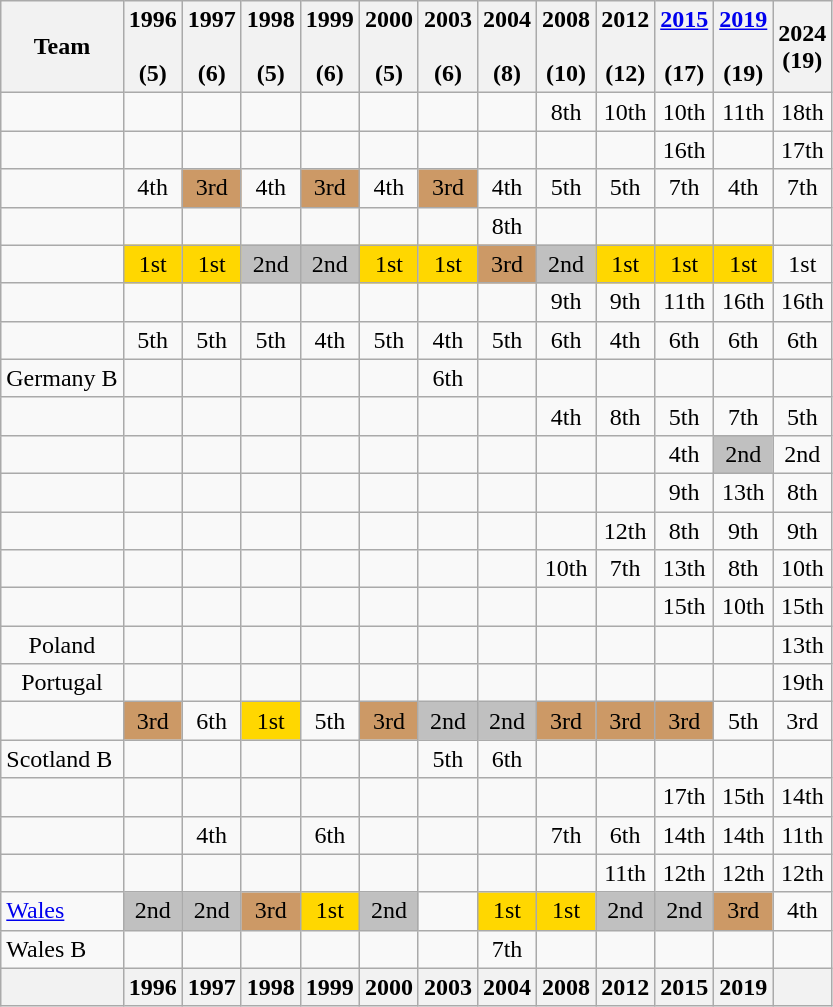<table class="wikitable"  style="text-align:center;">
<tr>
<th>Team</th>
<th>1996<br><br>(5)</th>
<th>1997<br><br>(6)</th>
<th>1998<br><br>(5)</th>
<th>1999<br><br>(6)</th>
<th>2000<br><br>(5)</th>
<th>2003<br><br>(6)</th>
<th>2004<br><br>(8)</th>
<th>2008<br><br>(10)</th>
<th>2012<br><br>(12)</th>
<th><a href='#'>2015</a><br><br>(17)</th>
<th><a href='#'>2019</a><br><br>(19)</th>
<th>2024<br>(19)</th>
</tr>
<tr>
<td align=left></td>
<td></td>
<td></td>
<td></td>
<td></td>
<td></td>
<td></td>
<td></td>
<td>8th</td>
<td>10th</td>
<td>10th</td>
<td>11th</td>
<td>18th</td>
</tr>
<tr>
<td align=left></td>
<td></td>
<td></td>
<td></td>
<td></td>
<td></td>
<td></td>
<td></td>
<td></td>
<td></td>
<td>16th</td>
<td></td>
<td>17th</td>
</tr>
<tr>
<td align=left></td>
<td>4th</td>
<td bgcolor=cc9966>3rd</td>
<td>4th</td>
<td bgcolor=cc9966>3rd</td>
<td>4th</td>
<td bgcolor=cc9966>3rd</td>
<td>4th</td>
<td>5th</td>
<td>5th</td>
<td>7th</td>
<td>4th</td>
<td>7th</td>
</tr>
<tr>
<td align=left></td>
<td></td>
<td></td>
<td></td>
<td></td>
<td></td>
<td></td>
<td>8th</td>
<td></td>
<td></td>
<td></td>
<td></td>
<td></td>
</tr>
<tr>
<td align=left></td>
<td bgcolor=gold>1st</td>
<td bgcolor=gold>1st</td>
<td bgcolor=silver>2nd</td>
<td bgcolor=silver>2nd</td>
<td bgcolor=gold>1st</td>
<td bgcolor=gold>1st</td>
<td bgcolor=cc9966>3rd</td>
<td bgcolor=silver>2nd</td>
<td bgcolor=gold>1st</td>
<td bgcolor=gold>1st</td>
<td bgcolor=gold>1st</td>
<td>1st</td>
</tr>
<tr>
<td align=left></td>
<td></td>
<td></td>
<td></td>
<td></td>
<td></td>
<td></td>
<td></td>
<td>9th</td>
<td>9th</td>
<td>11th</td>
<td>16th</td>
<td>16th</td>
</tr>
<tr>
<td align=left></td>
<td>5th</td>
<td>5th</td>
<td>5th</td>
<td>4th</td>
<td>5th</td>
<td>4th</td>
<td>5th</td>
<td>6th</td>
<td>4th</td>
<td>6th</td>
<td>6th</td>
<td>6th</td>
</tr>
<tr>
<td align=left> Germany B</td>
<td></td>
<td></td>
<td></td>
<td></td>
<td></td>
<td>6th</td>
<td></td>
<td></td>
<td></td>
<td></td>
<td></td>
<td></td>
</tr>
<tr>
<td align=left></td>
<td></td>
<td></td>
<td></td>
<td></td>
<td></td>
<td></td>
<td></td>
<td>4th</td>
<td>8th</td>
<td>5th</td>
<td>7th</td>
<td>5th</td>
</tr>
<tr>
<td align=left></td>
<td></td>
<td></td>
<td></td>
<td></td>
<td></td>
<td></td>
<td></td>
<td></td>
<td></td>
<td>4th</td>
<td bgcolor=silver>2nd</td>
<td>2nd</td>
</tr>
<tr>
<td align=left></td>
<td></td>
<td></td>
<td></td>
<td></td>
<td></td>
<td></td>
<td></td>
<td></td>
<td></td>
<td>9th</td>
<td>13th</td>
<td>8th</td>
</tr>
<tr>
<td align=left></td>
<td></td>
<td></td>
<td></td>
<td></td>
<td></td>
<td></td>
<td></td>
<td></td>
<td>12th</td>
<td>8th</td>
<td>9th</td>
<td>9th</td>
</tr>
<tr>
<td align=left></td>
<td></td>
<td></td>
<td></td>
<td></td>
<td></td>
<td></td>
<td></td>
<td>10th</td>
<td>7th</td>
<td>13th</td>
<td>8th</td>
<td>10th</td>
</tr>
<tr>
<td align=left></td>
<td></td>
<td></td>
<td></td>
<td></td>
<td></td>
<td></td>
<td></td>
<td></td>
<td></td>
<td>15th</td>
<td>10th</td>
<td>15th</td>
</tr>
<tr>
<td>Poland</td>
<td></td>
<td></td>
<td></td>
<td></td>
<td></td>
<td></td>
<td></td>
<td></td>
<td></td>
<td></td>
<td></td>
<td>13th</td>
</tr>
<tr>
<td>Portugal</td>
<td></td>
<td></td>
<td></td>
<td></td>
<td></td>
<td></td>
<td></td>
<td></td>
<td></td>
<td></td>
<td></td>
<td>19th</td>
</tr>
<tr>
<td align="left"></td>
<td bgcolor="cc9966">3rd</td>
<td>6th</td>
<td bgcolor="gold">1st</td>
<td>5th</td>
<td bgcolor="cc9966">3rd</td>
<td bgcolor="silver">2nd</td>
<td bgcolor="silver">2nd</td>
<td bgcolor="cc9966">3rd</td>
<td bgcolor="cc9966">3rd</td>
<td bgcolor="cc9966">3rd</td>
<td>5th</td>
<td>3rd</td>
</tr>
<tr>
<td align="left"> Scotland B</td>
<td></td>
<td></td>
<td></td>
<td></td>
<td></td>
<td>5th</td>
<td>6th</td>
<td></td>
<td></td>
<td></td>
<td></td>
<td></td>
</tr>
<tr>
<td align="left"></td>
<td></td>
<td></td>
<td></td>
<td></td>
<td></td>
<td></td>
<td></td>
<td></td>
<td></td>
<td>17th</td>
<td>15th</td>
<td>14th</td>
</tr>
<tr>
<td align="left"></td>
<td></td>
<td>4th</td>
<td></td>
<td>6th</td>
<td></td>
<td></td>
<td></td>
<td>7th</td>
<td>6th</td>
<td>14th</td>
<td>14th</td>
<td>11th</td>
</tr>
<tr>
<td align="left"></td>
<td></td>
<td></td>
<td></td>
<td></td>
<td></td>
<td></td>
<td></td>
<td></td>
<td>11th</td>
<td>12th</td>
<td>12th</td>
<td>12th</td>
</tr>
<tr>
<td align="left"> <a href='#'>Wales</a></td>
<td bgcolor="silver">2nd</td>
<td bgcolor="silver">2nd</td>
<td bgcolor="cc9966">3rd</td>
<td bgcolor="gold">1st</td>
<td bgcolor="silver">2nd</td>
<td></td>
<td bgcolor="gold">1st</td>
<td bgcolor="gold">1st</td>
<td bgcolor="silver">2nd</td>
<td bgcolor="silver">2nd</td>
<td bgcolor="#cc9966">3rd</td>
<td>4th</td>
</tr>
<tr>
<td align="left"> Wales B</td>
<td></td>
<td></td>
<td></td>
<td></td>
<td></td>
<td></td>
<td>7th</td>
<td></td>
<td></td>
<td></td>
<td></td>
<td></td>
</tr>
<tr>
<th></th>
<th>1996</th>
<th>1997</th>
<th>1998</th>
<th>1999</th>
<th>2000</th>
<th>2003</th>
<th>2004</th>
<th>2008</th>
<th>2012</th>
<th>2015</th>
<th>2019</th>
<th></th>
</tr>
</table>
